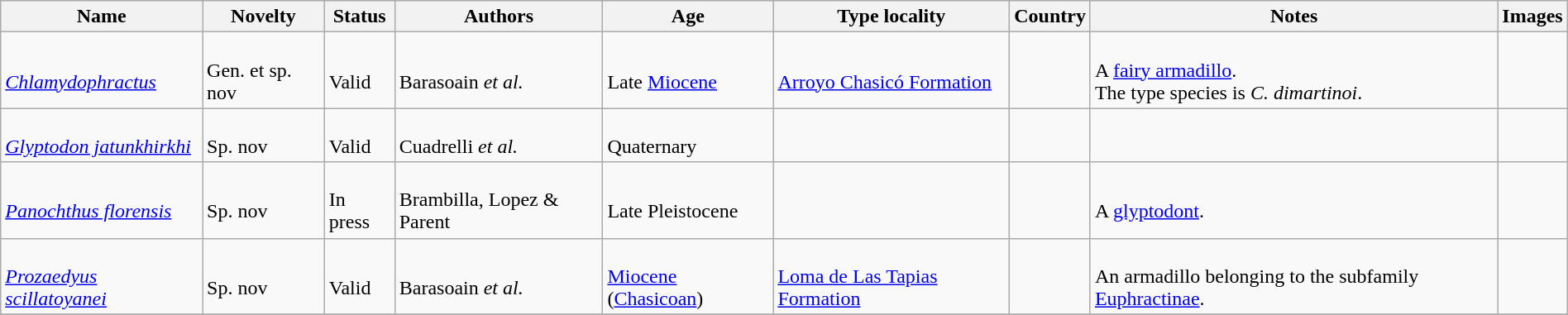<table class="wikitable sortable" align="center" width="100%">
<tr>
<th>Name</th>
<th>Novelty</th>
<th>Status</th>
<th>Authors</th>
<th>Age</th>
<th>Type locality</th>
<th>Country</th>
<th>Notes</th>
<th>Images</th>
</tr>
<tr>
<td><br><em><a href='#'>Chlamydophractus</a></em></td>
<td><br>Gen. et sp. nov</td>
<td><br>Valid</td>
<td><br>Barasoain <em>et al.</em></td>
<td><br>Late <a href='#'>Miocene</a></td>
<td><br><a href='#'>Arroyo Chasicó Formation</a></td>
<td><br></td>
<td><br>A <a href='#'>fairy armadillo</a>.<br>The type species is <em>C. dimartinoi</em>.</td>
<td></td>
</tr>
<tr>
<td><br><em><a href='#'>Glyptodon jatunkhirkhi</a></em></td>
<td><br>Sp. nov</td>
<td><br>Valid</td>
<td><br>Cuadrelli <em>et al.</em></td>
<td><br>Quaternary</td>
<td></td>
<td><br></td>
<td></td>
<td></td>
</tr>
<tr>
<td><br><em><a href='#'>Panochthus florensis</a></em></td>
<td><br>Sp. nov</td>
<td><br>In press</td>
<td><br>Brambilla, Lopez & Parent</td>
<td><br>Late Pleistocene</td>
<td></td>
<td><br></td>
<td><br>A <a href='#'>glyptodont</a>.</td>
<td></td>
</tr>
<tr>
<td><br><em><a href='#'>Prozaedyus scillatoyanei</a></em></td>
<td><br>Sp. nov</td>
<td><br>Valid</td>
<td><br>Barasoain <em>et al.</em></td>
<td><br><a href='#'>Miocene</a> (<a href='#'>Chasicoan</a>)</td>
<td><br><a href='#'>Loma de Las Tapias Formation</a></td>
<td><br></td>
<td><br>An armadillo belonging to the subfamily <a href='#'>Euphractinae</a>.</td>
<td></td>
</tr>
<tr>
</tr>
</table>
